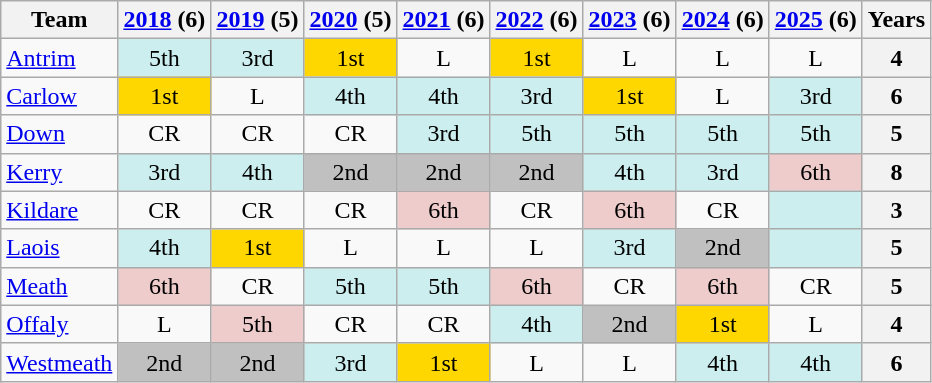<table class="wikitable sortable" style="text-align:center">
<tr>
<th>Team</th>
<th><a href='#'>2018</a> (6)</th>
<th><a href='#'>2019</a> (5)</th>
<th><a href='#'>2020</a> (5)</th>
<th><a href='#'>2021</a> (6)</th>
<th><a href='#'>2022</a> (6)</th>
<th><a href='#'>2023</a> (6)</th>
<th><a href='#'>2024</a> (6)</th>
<th><a href='#'>2025</a> (6)</th>
<th>Years</th>
</tr>
<tr>
<td style="text-align:left;"> <a href='#'>Antrim</a></td>
<td bgcolor="#cceeee">5th</td>
<td bgcolor="#cceeee">3rd</td>
<td bgcolor="gold">1st</td>
<td>L</td>
<td bgcolor="gold">1st</td>
<td>L</td>
<td>L</td>
<td>L</td>
<th>4</th>
</tr>
<tr>
<td style="text-align:left;"> <a href='#'>Carlow</a></td>
<td bgcolor="gold">1st</td>
<td>L</td>
<td bgcolor="#cceeee">4th</td>
<td bgcolor="#cceeee">4th</td>
<td bgcolor="#cceeee">3rd</td>
<td bgcolor="gold">1st</td>
<td>L</td>
<td bgcolor="#cceeee">3rd</td>
<th>6</th>
</tr>
<tr>
<td style="text-align:left;"> <a href='#'>Down</a></td>
<td>CR</td>
<td>CR</td>
<td>CR</td>
<td bgcolor="#cceeee">3rd</td>
<td bgcolor="#cceeee">5th</td>
<td bgcolor="#cceeee">5th</td>
<td bgcolor="#cceeee">5th</td>
<td bgcolor="#cceeee">5th</td>
<th>5</th>
</tr>
<tr>
<td style="text-align:left;"> <a href='#'>Kerry</a></td>
<td bgcolor="#cceeee">3rd</td>
<td bgcolor="#cceeee">4th</td>
<td bgcolor="silver">2nd</td>
<td bgcolor="silver">2nd</td>
<td bgcolor="silver">2nd</td>
<td bgcolor="#cceeee">4th</td>
<td bgcolor="#cceeee">3rd</td>
<td bgcolor="#eecccc">6th</td>
<th>8</th>
</tr>
<tr>
<td style="text-align:left;"> <a href='#'>Kildare</a></td>
<td>CR</td>
<td>CR</td>
<td>CR</td>
<td bgcolor="#eecccc">6th</td>
<td>CR</td>
<td bgcolor="#eecccc">6th</td>
<td>CR</td>
<td bgcolor="#cceeee"></td>
<th>3</th>
</tr>
<tr>
<td style="text-align:left;"> <a href='#'>Laois</a></td>
<td bgcolor="#cceeee">4th</td>
<td bgcolor="gold">1st</td>
<td>L</td>
<td>L</td>
<td>L</td>
<td bgcolor="#cceeee">3rd</td>
<td bgcolor="silver">2nd</td>
<td bgcolor="#cceeee"></td>
<th>5</th>
</tr>
<tr>
<td style="text-align:left;"> <a href='#'>Meath</a></td>
<td bgcolor="#eecccc">6th</td>
<td>CR</td>
<td bgcolor="#cceeee">5th</td>
<td bgcolor="#cceeee">5th</td>
<td bgcolor="#eecccc">6th</td>
<td>CR</td>
<td bgcolor="#eecccc">6th</td>
<td>CR</td>
<th>5</th>
</tr>
<tr>
<td style="text-align:left;"> <a href='#'>Offaly</a></td>
<td>L</td>
<td bgcolor="#eecccc">5th</td>
<td>CR</td>
<td>CR</td>
<td bgcolor="#cceeee">4th</td>
<td bgcolor="silver">2nd</td>
<td bgcolor="gold">1st</td>
<td>L</td>
<th>4</th>
</tr>
<tr>
<td style="text-align:left;"> <a href='#'>Westmeath</a></td>
<td bgcolor="silver">2nd</td>
<td bgcolor="silver">2nd</td>
<td bgcolor="#cceeee">3rd</td>
<td bgcolor="gold">1st</td>
<td>L</td>
<td>L</td>
<td bgcolor="#cceeee">4th</td>
<td bgcolor="#cceeee">4th</td>
<th>6</th>
</tr>
</table>
